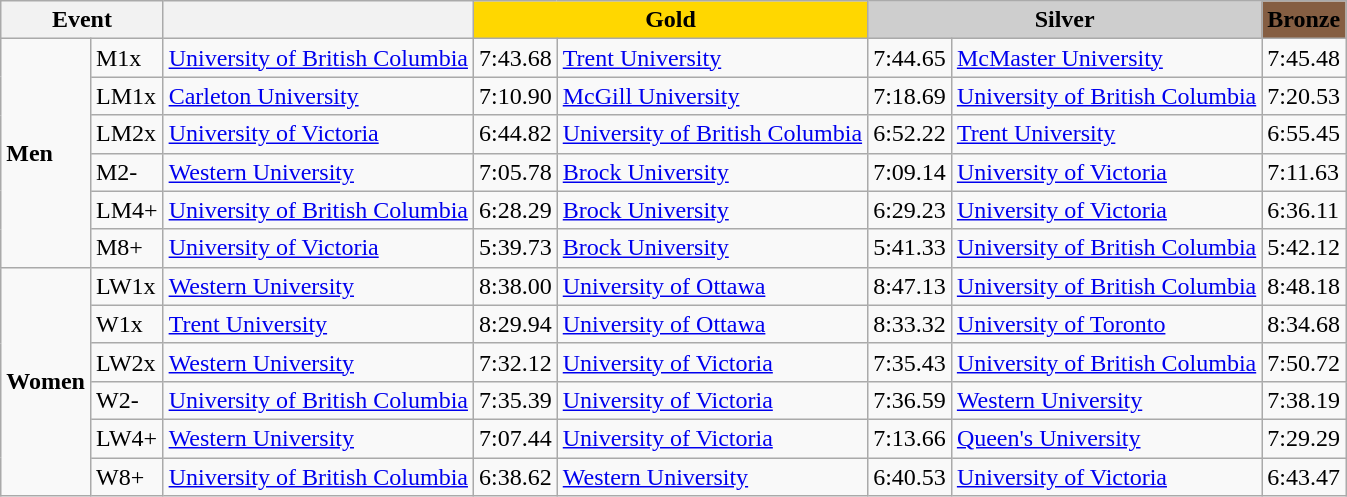<table class="wikitable mw-collapsible mw-collapsed">
<tr>
<th colspan="2">Event</th>
<th></th>
<th colspan="2" style="background:#FFD700;">Gold</th>
<th colspan="2" style="background:#CECECE;">Silver</th>
<th colspan="2" style="background:#855E42;">Bronze</th>
</tr>
<tr>
<td rowspan="6"><strong>Men</strong></td>
<td>M1x</td>
<td><a href='#'>University of British Columbia</a></td>
<td>7:43.68</td>
<td><a href='#'>Trent University</a></td>
<td>7:44.65</td>
<td><a href='#'>McMaster University</a></td>
<td>7:45.48</td>
</tr>
<tr>
<td>LM1x</td>
<td><a href='#'>Carleton University</a></td>
<td>7:10.90</td>
<td><a href='#'>McGill University</a></td>
<td>7:18.69</td>
<td><a href='#'>University of British Columbia</a></td>
<td>7:20.53</td>
</tr>
<tr>
<td>LM2x</td>
<td><a href='#'>University of Victoria</a></td>
<td>6:44.82</td>
<td><a href='#'>University of British Columbia</a></td>
<td>6:52.22</td>
<td><a href='#'>Trent University</a></td>
<td>6:55.45</td>
</tr>
<tr>
<td>M2-</td>
<td><a href='#'>Western University</a></td>
<td>7:05.78</td>
<td><a href='#'>Brock University</a></td>
<td>7:09.14</td>
<td><a href='#'>University of Victoria</a></td>
<td>7:11.63</td>
</tr>
<tr>
<td>LM4+</td>
<td><a href='#'>University of British Columbia</a></td>
<td>6:28.29</td>
<td><a href='#'>Brock University</a></td>
<td>6:29.23</td>
<td><a href='#'>University of Victoria</a></td>
<td>6:36.11</td>
</tr>
<tr>
<td>M8+</td>
<td><a href='#'>University of Victoria</a></td>
<td>5:39.73</td>
<td><a href='#'>Brock University</a></td>
<td>5:41.33</td>
<td><a href='#'>University of British Columbia</a></td>
<td>5:42.12</td>
</tr>
<tr>
<td rowspan="6"><strong>Women</strong></td>
<td>LW1x</td>
<td><a href='#'>Western University</a></td>
<td>8:38.00</td>
<td><a href='#'>University of Ottawa</a></td>
<td>8:47.13</td>
<td><a href='#'>University of British Columbia</a></td>
<td>8:48.18</td>
</tr>
<tr>
<td>W1x</td>
<td><a href='#'>Trent University</a></td>
<td>8:29.94</td>
<td><a href='#'>University of Ottawa</a></td>
<td>8:33.32</td>
<td><a href='#'>University of Toronto</a></td>
<td>8:34.68</td>
</tr>
<tr>
<td>LW2x</td>
<td><a href='#'>Western University</a></td>
<td>7:32.12</td>
<td><a href='#'>University of Victoria</a></td>
<td>7:35.43</td>
<td><a href='#'>University of British Columbia</a></td>
<td>7:50.72</td>
</tr>
<tr>
<td>W2-</td>
<td><a href='#'>University of British Columbia</a></td>
<td>7:35.39</td>
<td><a href='#'>University of Victoria</a></td>
<td>7:36.59</td>
<td><a href='#'>Western University</a></td>
<td>7:38.19</td>
</tr>
<tr>
<td>LW4+</td>
<td><a href='#'>Western University</a></td>
<td>7:07.44</td>
<td><a href='#'>University of Victoria</a></td>
<td>7:13.66</td>
<td><a href='#'>Queen's University</a></td>
<td>7:29.29</td>
</tr>
<tr>
<td>W8+</td>
<td><a href='#'>University of British Columbia</a></td>
<td>6:38.62</td>
<td><a href='#'>Western University</a></td>
<td>6:40.53</td>
<td><a href='#'>University of Victoria</a></td>
<td>6:43.47</td>
</tr>
</table>
